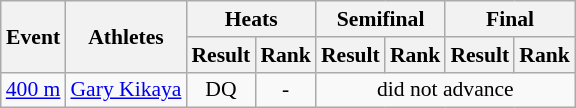<table class="wikitable" border="1" style="font-size:90%">
<tr>
<th rowspan="2">Event</th>
<th rowspan="2">Athletes</th>
<th colspan="2">Heats</th>
<th colspan="2">Semifinal</th>
<th colspan="2">Final</th>
</tr>
<tr>
<th>Result</th>
<th>Rank</th>
<th>Result</th>
<th>Rank</th>
<th>Result</th>
<th>Rank</th>
</tr>
<tr>
<td><a href='#'>400 m</a></td>
<td><a href='#'>Gary Kikaya</a></td>
<td align=center>DQ</td>
<td align=center>-</td>
<td align=center colspan=4>did not advance</td>
</tr>
</table>
